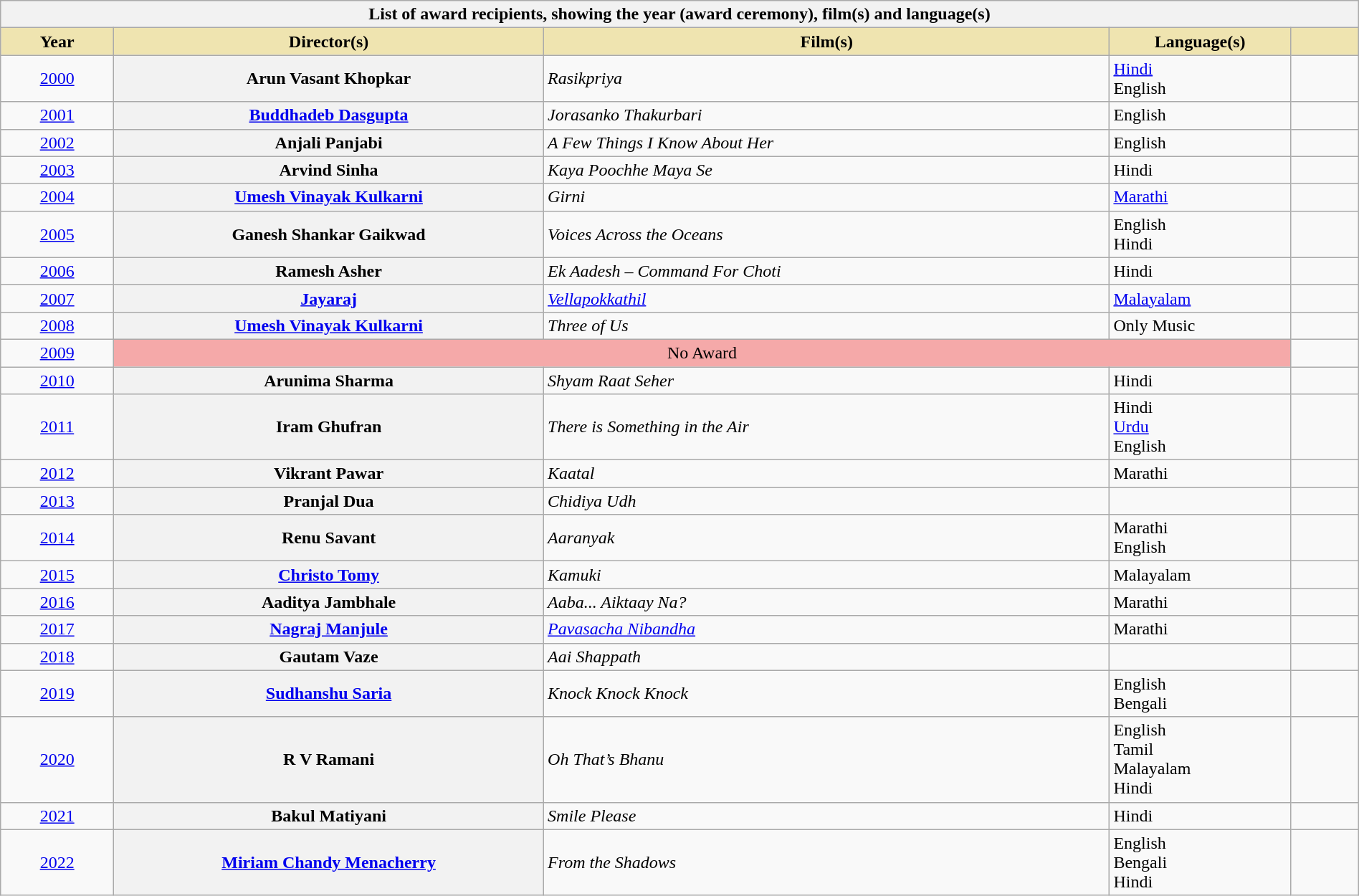<table class="wikitable sortable plainrowheaders" style="width:100%">
<tr>
<th colspan="5">List of award recipients, showing the year (award ceremony), film(s) and language(s)</th>
</tr>
<tr>
<th scope="col" style="background-color:#EFE4B0;width:5%">Year</th>
<th scope="col" style="background-color:#EFE4B0;width:19%">Director(s)</th>
<th scope="col" style="background-color:#EFE4B0;width:25%">Film(s)</th>
<th scope="col" style="background-color:#EFE4B0;width:8%">Language(s)</th>
<th scope="col" style="background-color:#EFE4B0;width:3%;" class="unsortable"></th>
</tr>
<tr>
<td style="text-align:center;"><a href='#'>2000<br></a></td>
<th scope="row">Arun Vasant Khopkar</th>
<td><em>Rasikpriya</em></td>
<td><a href='#'>Hindi</a><br>English</td>
<td align="center"></td>
</tr>
<tr>
<td style="text-align:center;"><a href='#'>2001<br></a></td>
<th scope="row"><a href='#'>Buddhadeb Dasgupta</a></th>
<td><em>Jorasanko Thakurbari</em></td>
<td>English</td>
<td align="center"></td>
</tr>
<tr>
<td style="text-align:center;"><a href='#'>2002<br></a></td>
<th scope="row">Anjali Panjabi</th>
<td><em>A Few Things I Know About Her</em></td>
<td>English</td>
<td align="center"></td>
</tr>
<tr>
<td style="text-align:center;"><a href='#'>2003<br></a></td>
<th scope="row">Arvind Sinha</th>
<td><em>Kaya Poochhe Maya Se</em></td>
<td>Hindi</td>
<td align="center"></td>
</tr>
<tr>
<td style="text-align:center;"><a href='#'>2004<br></a></td>
<th scope="row"><a href='#'>Umesh Vinayak Kulkarni</a></th>
<td><em>Girni</em></td>
<td><a href='#'>Marathi</a></td>
<td align="center"></td>
</tr>
<tr>
<td style="text-align:center;"><a href='#'>2005<br></a></td>
<th scope="row">Ganesh Shankar Gaikwad</th>
<td><em>Voices Across the Oceans</em></td>
<td>English<br>Hindi</td>
<td align="center"></td>
</tr>
<tr>
<td style="text-align:center;"><a href='#'>2006<br></a></td>
<th scope="row">Ramesh Asher</th>
<td><em>Ek Aadesh – Command For Choti</em></td>
<td>Hindi</td>
<td align="center"></td>
</tr>
<tr>
<td style="text-align:center;"><a href='#'>2007<br></a></td>
<th scope="row"><a href='#'>Jayaraj</a></th>
<td><em><a href='#'>Vellapokkathil</a></em></td>
<td><a href='#'>Malayalam</a></td>
<td align="center"></td>
</tr>
<tr>
<td style="text-align:center;"><a href='#'>2008<br></a></td>
<th scope="row"><a href='#'>Umesh Vinayak Kulkarni</a></th>
<td><em>Three of Us</em></td>
<td>Only Music</td>
<td align="center"></td>
</tr>
<tr>
<td style="text-align:center;"><a href='#'>2009<br></a></td>
<td colspan="3" bgcolor="#F5A9A9" align="center">No Award</td>
<td align="center"></td>
</tr>
<tr>
<td style="text-align:center;"><a href='#'>2010<br></a></td>
<th scope="row">Arunima Sharma</th>
<td><em>Shyam Raat Seher</em></td>
<td>Hindi</td>
<td align="center"></td>
</tr>
<tr>
<td style="text-align:center;"><a href='#'>2011<br></a></td>
<th scope="row">Iram Ghufran</th>
<td><em>There is Something in the Air</em></td>
<td>Hindi<br><a href='#'>Urdu</a><br>English</td>
<td align="center"></td>
</tr>
<tr>
<td style="text-align:center;"><a href='#'>2012<br></a></td>
<th scope="row">Vikrant Pawar</th>
<td><em>Kaatal</em></td>
<td>Marathi</td>
<td align="center"></td>
</tr>
<tr>
<td style="text-align:center;"><a href='#'>2013<br></a></td>
<th scope="row">Pranjal Dua</th>
<td><em>Chidiya Udh</em></td>
<td></td>
<td align="center"></td>
</tr>
<tr>
<td style="text-align:center;"><a href='#'>2014<br></a></td>
<th scope="row">Renu Savant</th>
<td><em>Aaranyak</em></td>
<td>Marathi<br>English</td>
<td align="center"></td>
</tr>
<tr>
<td style="text-align:center;"><a href='#'>2015<br></a></td>
<th scope="row"><a href='#'>Christo Tomy</a></th>
<td><em>Kamuki</em></td>
<td>Malayalam</td>
<td align="center"></td>
</tr>
<tr>
<td align="center"><a href='#'>2016<br></a></td>
<th scope="row">Aaditya Jambhale</th>
<td><em>Aaba... Aiktaay Na?</em></td>
<td>Marathi</td>
<td align="center"></td>
</tr>
<tr>
<td align="center"><a href='#'>2017<br></a></td>
<th scope="row"><a href='#'>Nagraj Manjule</a></th>
<td><em><a href='#'>Pavasacha Nibandha</a></em></td>
<td>Marathi</td>
<td align="center"></td>
</tr>
<tr>
<td align="center"><a href='#'>2018<br></a></td>
<th scope="row">Gautam Vaze</th>
<td><em>Aai Shappath</em></td>
<td></td>
<td align="center"></td>
</tr>
<tr>
<td align="center"><a href='#'>2019<br></a></td>
<th scope="row"><a href='#'>Sudhanshu Saria</a></th>
<td><em>Knock Knock Knock</em></td>
<td> English<br> Bengali</td>
<td align="center"></td>
</tr>
<tr>
<td align="center"><a href='#'>2020<br></a></td>
<th scope="row">R V Ramani</th>
<td><em>Oh That’s Bhanu</em></td>
<td>English<br> Tamil<br> Malayalam<br> Hindi</td>
<td align="center"></td>
</tr>
<tr>
<td align="center"><a href='#'>2021<br></a></td>
<th scope="row">Bakul Matiyani</th>
<td><em>Smile Please</em></td>
<td>Hindi</td>
<td align="center"></td>
</tr>
<tr>
<td align="center"><a href='#'>2022<br></a></td>
<th scope="row"><a href='#'>Miriam Chandy Menacherry</a></th>
<td><em>From the Shadows</em></td>
<td> English<br> Bengali<br> Hindi</td>
<td align="center"></td>
</tr>
</table>
